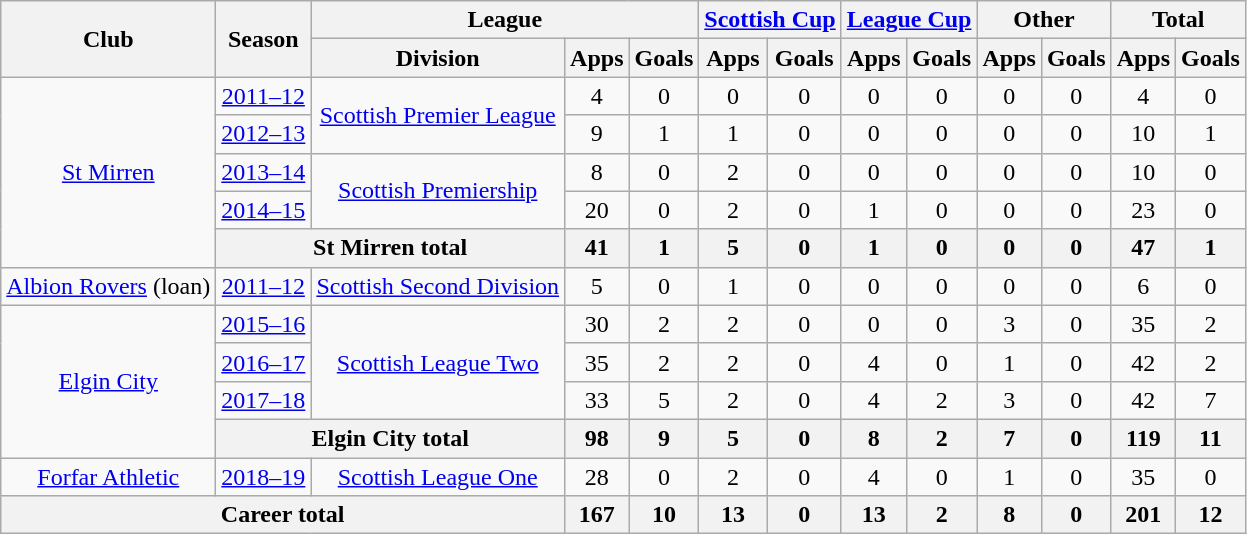<table class="wikitable" style="text-align: center">
<tr>
<th rowspan=2>Club</th>
<th rowspan=2>Season</th>
<th colspan=3>League</th>
<th colspan=2><a href='#'>Scottish Cup</a></th>
<th colspan=2><a href='#'>League Cup</a></th>
<th colspan=2>Other</th>
<th colspan=2>Total</th>
</tr>
<tr>
<th>Division</th>
<th>Apps</th>
<th>Goals</th>
<th>Apps</th>
<th>Goals</th>
<th>Apps</th>
<th>Goals</th>
<th>Apps</th>
<th>Goals</th>
<th>Apps</th>
<th>Goals</th>
</tr>
<tr>
<td rowspan=5><a href='#'>St Mirren</a></td>
<td><a href='#'>2011–12</a></td>
<td rowspan="2"><a href='#'>Scottish Premier League</a></td>
<td>4</td>
<td>0</td>
<td>0</td>
<td>0</td>
<td>0</td>
<td>0</td>
<td>0</td>
<td>0</td>
<td>4</td>
<td>0</td>
</tr>
<tr>
<td><a href='#'>2012–13</a></td>
<td>9</td>
<td>1</td>
<td>1</td>
<td>0</td>
<td>0</td>
<td>0</td>
<td>0</td>
<td>0</td>
<td>10</td>
<td>1</td>
</tr>
<tr>
<td><a href='#'>2013–14</a></td>
<td rowspan="2"><a href='#'>Scottish Premiership</a></td>
<td>8</td>
<td>0</td>
<td>2</td>
<td>0</td>
<td>0</td>
<td>0</td>
<td>0</td>
<td>0</td>
<td>10</td>
<td>0</td>
</tr>
<tr>
<td><a href='#'>2014–15</a></td>
<td>20</td>
<td>0</td>
<td>2</td>
<td>0</td>
<td>1</td>
<td>0</td>
<td>0</td>
<td>0</td>
<td>23</td>
<td>0</td>
</tr>
<tr>
<th colspan="2">St Mirren total</th>
<th>41</th>
<th>1</th>
<th>5</th>
<th>0</th>
<th>1</th>
<th>0</th>
<th>0</th>
<th>0</th>
<th>47</th>
<th>1</th>
</tr>
<tr>
<td><a href='#'>Albion Rovers</a> (loan)</td>
<td><a href='#'>2011–12</a></td>
<td><a href='#'>Scottish Second Division</a></td>
<td>5</td>
<td>0</td>
<td>1</td>
<td>0</td>
<td>0</td>
<td>0</td>
<td>0</td>
<td>0</td>
<td>6</td>
<td>0</td>
</tr>
<tr>
<td rowspan="4"><a href='#'>Elgin City</a></td>
<td><a href='#'>2015–16</a></td>
<td rowspan="3"><a href='#'>Scottish League Two</a></td>
<td>30</td>
<td>2</td>
<td>2</td>
<td>0</td>
<td>0</td>
<td>0</td>
<td>3</td>
<td>0</td>
<td>35</td>
<td>2</td>
</tr>
<tr>
<td><a href='#'>2016–17</a></td>
<td>35</td>
<td>2</td>
<td>2</td>
<td>0</td>
<td>4</td>
<td>0</td>
<td>1</td>
<td>0</td>
<td>42</td>
<td>2</td>
</tr>
<tr>
<td><a href='#'>2017–18</a></td>
<td>33</td>
<td>5</td>
<td>2</td>
<td>0</td>
<td>4</td>
<td>2</td>
<td>3</td>
<td>0</td>
<td>42</td>
<td>7</td>
</tr>
<tr>
<th colspan="2">Elgin City total</th>
<th>98</th>
<th>9</th>
<th>5</th>
<th>0</th>
<th>8</th>
<th>2</th>
<th>7</th>
<th>0</th>
<th>119</th>
<th>11</th>
</tr>
<tr>
<td><a href='#'>Forfar Athletic</a></td>
<td><a href='#'>2018–19</a></td>
<td><a href='#'>Scottish League One</a></td>
<td>28</td>
<td>0</td>
<td>2</td>
<td>0</td>
<td>4</td>
<td>0</td>
<td>1</td>
<td>0</td>
<td>35</td>
<td>0</td>
</tr>
<tr>
<th colspan="3">Career total</th>
<th>167</th>
<th>10</th>
<th>13</th>
<th>0</th>
<th>13</th>
<th>2</th>
<th>8</th>
<th>0</th>
<th>201</th>
<th>12</th>
</tr>
</table>
